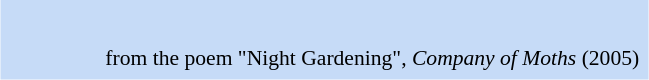<table class="toccolours" style="float: center; margin-left: 2em; margin-right: 1em; font-size: 90%; background:#c6dbf7; width:30em; max-width: 40%;" cellspacing="5">
<tr>
<td style="text-align: left;"><br></td>
</tr>
<tr>
<td style="text-align: right;">from the poem "Night Gardening", <em>Company of Moths</em> (2005)</td>
</tr>
</table>
